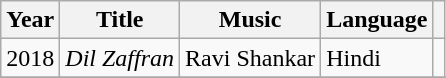<table class="wikitable sortable">
<tr>
<th scope="col">Year</th>
<th scope="col">Title</th>
<th scope="col">Music</th>
<th scope="col">Language</th>
<th scope="col" class="unsortable"></th>
</tr>
<tr>
<td>2018</td>
<td><em>Dil Zaffran</em></td>
<td>Ravi Shankar</td>
<td>Hindi</td>
<td></td>
</tr>
<tr>
</tr>
</table>
